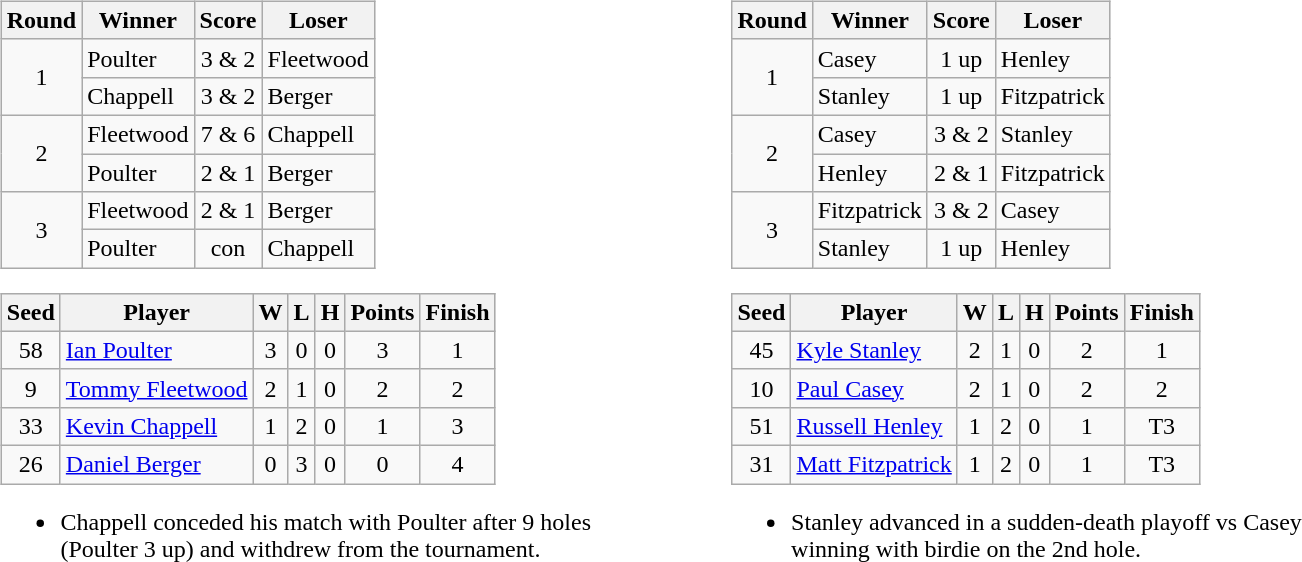<table style="width: 60em">
<tr>
<td><br><table class="wikitable">
<tr>
<th>Round</th>
<th>Winner</th>
<th>Score</th>
<th>Loser</th>
</tr>
<tr>
<td align=center rowspan=2>1</td>
<td>Poulter</td>
<td align=center>3 & 2</td>
<td>Fleetwood</td>
</tr>
<tr>
<td>Chappell</td>
<td align=center>3 & 2</td>
<td>Berger</td>
</tr>
<tr>
<td align=center rowspan=2>2</td>
<td>Fleetwood</td>
<td align=center>7 & 6</td>
<td>Chappell</td>
</tr>
<tr>
<td>Poulter</td>
<td align=center>2 & 1</td>
<td>Berger</td>
</tr>
<tr>
<td align=center rowspan=2>3</td>
<td>Fleetwood</td>
<td align=center>2 & 1</td>
<td>Berger</td>
</tr>
<tr>
<td>Poulter</td>
<td align=center>con</td>
<td>Chappell</td>
</tr>
</table>
<table class="wikitable" style="text-align:center">
<tr>
<th>Seed</th>
<th>Player</th>
<th>W</th>
<th>L</th>
<th>H</th>
<th>Points</th>
<th>Finish</th>
</tr>
<tr>
<td>58</td>
<td align=left> <a href='#'>Ian Poulter</a></td>
<td>3</td>
<td>0</td>
<td>0</td>
<td>3</td>
<td>1</td>
</tr>
<tr>
<td>9</td>
<td align=left> <a href='#'>Tommy Fleetwood</a></td>
<td>2</td>
<td>1</td>
<td>0</td>
<td>2</td>
<td>2</td>
</tr>
<tr>
<td>33</td>
<td align=left> <a href='#'>Kevin Chappell</a></td>
<td>1</td>
<td>2</td>
<td>0</td>
<td>1</td>
<td>3</td>
</tr>
<tr>
<td>26</td>
<td align=left> <a href='#'>Daniel Berger</a></td>
<td>0</td>
<td>3</td>
<td>0</td>
<td>0</td>
<td>4</td>
</tr>
</table>
<ul><li>Chappell conceded his match with Poulter after 9 holes<br>(Poulter 3 up) and withdrew from the tournament.</li></ul></td>
<td><br><table class="wikitable">
<tr>
<th>Round</th>
<th>Winner</th>
<th>Score</th>
<th>Loser</th>
</tr>
<tr>
<td align=center rowspan=2>1</td>
<td>Casey</td>
<td align=center>1 up</td>
<td>Henley</td>
</tr>
<tr>
<td>Stanley</td>
<td align=center>1 up</td>
<td>Fitzpatrick</td>
</tr>
<tr>
<td align=center rowspan=2>2</td>
<td>Casey</td>
<td align=center>3 & 2</td>
<td>Stanley</td>
</tr>
<tr>
<td>Henley</td>
<td align=center>2 & 1</td>
<td>Fitzpatrick</td>
</tr>
<tr>
<td align=center rowspan=2>3</td>
<td>Fitzpatrick</td>
<td align=center>3 & 2</td>
<td>Casey</td>
</tr>
<tr>
<td>Stanley</td>
<td align=center>1 up</td>
<td>Henley</td>
</tr>
</table>
<table class="wikitable" style="text-align:center">
<tr>
<th>Seed</th>
<th>Player</th>
<th>W</th>
<th>L</th>
<th>H</th>
<th>Points</th>
<th>Finish</th>
</tr>
<tr>
<td>45</td>
<td align=left> <a href='#'>Kyle Stanley</a></td>
<td>2</td>
<td>1</td>
<td>0</td>
<td>2</td>
<td>1</td>
</tr>
<tr>
<td>10</td>
<td align=left> <a href='#'>Paul Casey</a></td>
<td>2</td>
<td>1</td>
<td>0</td>
<td>2</td>
<td>2</td>
</tr>
<tr>
<td>51</td>
<td align=left> <a href='#'>Russell Henley</a></td>
<td>1</td>
<td>2</td>
<td>0</td>
<td>1</td>
<td>T3</td>
</tr>
<tr>
<td>31</td>
<td align=left> <a href='#'>Matt Fitzpatrick</a></td>
<td>1</td>
<td>2</td>
<td>0</td>
<td>1</td>
<td>T3</td>
</tr>
</table>
<ul><li>Stanley advanced in a sudden-death playoff vs Casey<br>winning with birdie on the 2nd hole.</li></ul></td>
</tr>
</table>
